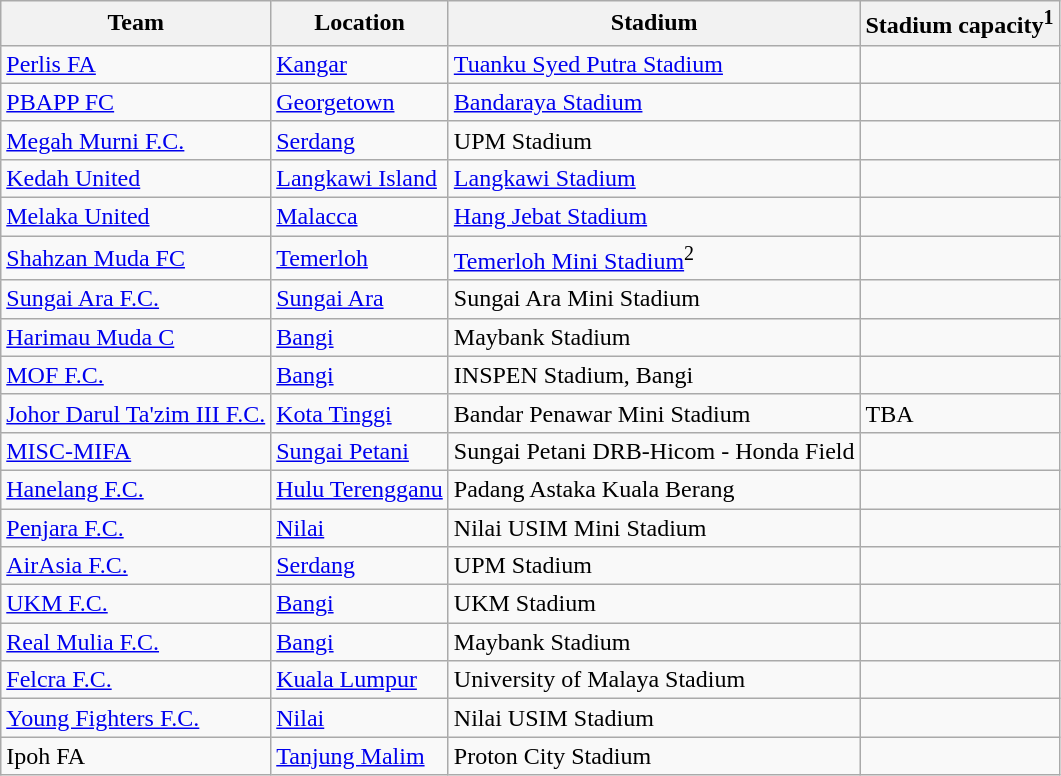<table class="wikitable sortable" style="text-align: left;">
<tr>
<th>Team</th>
<th>Location</th>
<th>Stadium</th>
<th>Stadium capacity<sup>1</sup></th>
</tr>
<tr>
<td><a href='#'>Perlis FA</a></td>
<td><a href='#'>Kangar</a></td>
<td><a href='#'>Tuanku Syed Putra Stadium</a></td>
<td></td>
</tr>
<tr>
<td><a href='#'>PBAPP FC</a></td>
<td><a href='#'>Georgetown</a></td>
<td><a href='#'>Bandaraya Stadium</a></td>
<td></td>
</tr>
<tr>
<td><a href='#'>Megah Murni F.C.</a></td>
<td><a href='#'>Serdang</a></td>
<td>UPM Stadium</td>
<td></td>
</tr>
<tr>
<td><a href='#'>Kedah United</a></td>
<td><a href='#'>Langkawi Island</a></td>
<td><a href='#'>Langkawi Stadium</a></td>
<td></td>
</tr>
<tr>
<td><a href='#'>Melaka United</a></td>
<td><a href='#'>Malacca</a></td>
<td><a href='#'>Hang Jebat Stadium</a></td>
<td></td>
</tr>
<tr>
<td><a href='#'>Shahzan Muda FC</a></td>
<td><a href='#'>Temerloh</a></td>
<td><a href='#'>Temerloh Mini Stadium</a><sup>2</sup></td>
<td></td>
</tr>
<tr>
<td><a href='#'>Sungai Ara F.C.</a></td>
<td><a href='#'>Sungai Ara</a></td>
<td>Sungai Ara Mini Stadium</td>
<td></td>
</tr>
<tr>
<td><a href='#'>Harimau Muda C</a></td>
<td><a href='#'>Bangi</a></td>
<td>Maybank Stadium</td>
<td></td>
</tr>
<tr>
<td><a href='#'>MOF F.C.</a></td>
<td><a href='#'>Bangi</a></td>
<td>INSPEN Stadium, Bangi</td>
<td></td>
</tr>
<tr>
<td><a href='#'>Johor Darul Ta'zim III F.C.</a></td>
<td><a href='#'>Kota Tinggi</a></td>
<td>Bandar Penawar Mini Stadium</td>
<td>TBA</td>
</tr>
<tr>
<td><a href='#'>MISC-MIFA</a></td>
<td><a href='#'>Sungai Petani</a></td>
<td>Sungai Petani DRB-Hicom - Honda Field</td>
<td></td>
</tr>
<tr>
<td><a href='#'>Hanelang F.C.</a></td>
<td><a href='#'>Hulu Terengganu</a></td>
<td>Padang Astaka Kuala Berang</td>
<td></td>
</tr>
<tr>
<td><a href='#'>Penjara F.C.</a></td>
<td><a href='#'>Nilai</a></td>
<td>Nilai USIM Mini Stadium</td>
<td></td>
</tr>
<tr>
<td><a href='#'>AirAsia F.C.</a></td>
<td><a href='#'>Serdang</a></td>
<td>UPM Stadium</td>
<td></td>
</tr>
<tr>
<td><a href='#'>UKM F.C.</a></td>
<td><a href='#'>Bangi</a></td>
<td>UKM Stadium</td>
<td></td>
</tr>
<tr>
<td><a href='#'>Real Mulia F.C.</a></td>
<td><a href='#'>Bangi</a></td>
<td>Maybank Stadium</td>
<td></td>
</tr>
<tr>
<td><a href='#'>Felcra F.C.</a></td>
<td><a href='#'>Kuala Lumpur</a></td>
<td>University of Malaya Stadium</td>
<td></td>
</tr>
<tr>
<td><a href='#'>Young Fighters F.C.</a></td>
<td><a href='#'>Nilai</a></td>
<td>Nilai USIM Stadium</td>
<td></td>
</tr>
<tr>
<td>Ipoh FA</td>
<td><a href='#'>Tanjung Malim</a></td>
<td>Proton City Stadium</td>
<td></td>
</tr>
</table>
